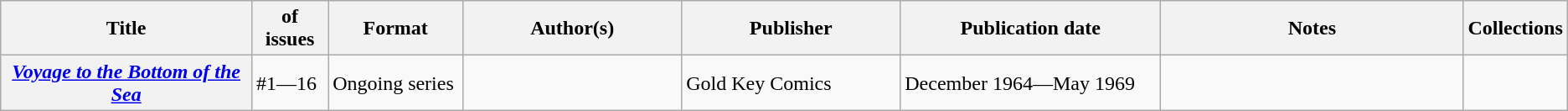<table class="wikitable">
<tr>
<th>Title</th>
<th style="width:40pt"> of issues</th>
<th style="width:75pt">Format</th>
<th style="width:125pt">Author(s)</th>
<th style="width:125pt">Publisher</th>
<th style="width:150pt">Publication date</th>
<th style="width:175pt">Notes</th>
<th>Collections</th>
</tr>
<tr>
<th><em><a href='#'>Voyage to the Bottom of the Sea</a></em></th>
<td>#1—16</td>
<td>Ongoing series</td>
<td></td>
<td>Gold Key Comics</td>
<td>December 1964—May 1969</td>
<td></td>
<td></td>
</tr>
</table>
